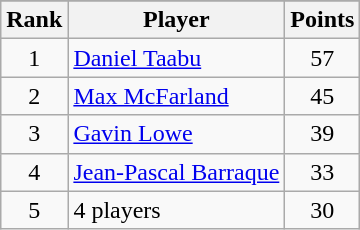<table class="wikitable sortable">
<tr>
</tr>
<tr>
<th>Rank</th>
<th>Player</th>
<th>Points</th>
</tr>
<tr>
<td align=center>1</td>
<td> <a href='#'>Daniel Taabu</a></td>
<td align=center>57</td>
</tr>
<tr>
<td align=center>2</td>
<td> <a href='#'>Max McFarland</a></td>
<td align=center>45</td>
</tr>
<tr>
<td align=center>3</td>
<td> <a href='#'>Gavin Lowe</a></td>
<td align=center>39</td>
</tr>
<tr>
<td align=center>4</td>
<td> <a href='#'>Jean-Pascal Barraque</a></td>
<td align=center>33</td>
</tr>
<tr>
<td align=center>5</td>
<td>4 players</td>
<td align=center>30</td>
</tr>
</table>
